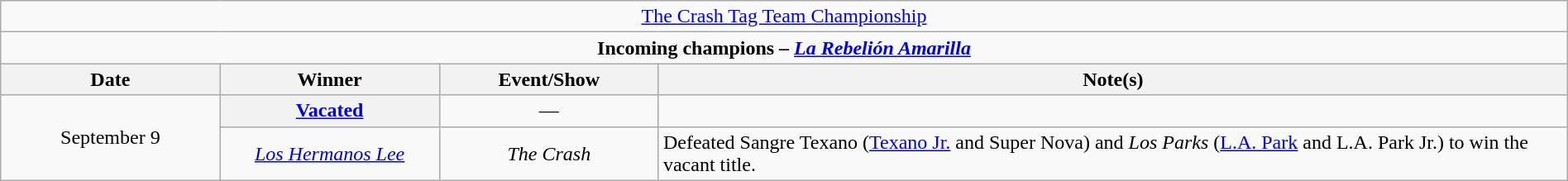<table class="wikitable" style="text-align:center; width:100%;">
<tr>
<td colspan="4" style="text-align: center;"><a href='#'>The Crash Tag Team Championship</a></td>
</tr>
<tr>
<td colspan="4" style="text-align: center;"><strong>Incoming champions – <em><a href='#'>La Rebelión Amarilla</a></em> </strong></td>
</tr>
<tr>
<th width=14%>Date</th>
<th width=14%>Winner</th>
<th width=14%>Event/Show</th>
<th width=58%>Note(s)</th>
</tr>
<tr>
<td rowspan=2>September 9</td>
<th><a href='#'>Vacated</a></th>
<td>—</td>
<td></td>
</tr>
<tr>
<td><em><a href='#'>Los Hermanos Lee</a></em><br></td>
<td><em>The Crash</em></td>
<td align=left>Defeated Sangre Texano (<a href='#'>Texano Jr.</a> and Super Nova) and <em>Los Parks</em> (<a href='#'>L.A. Park</a> and L.A. Park Jr.) to win the vacant title.</td>
</tr>
</table>
